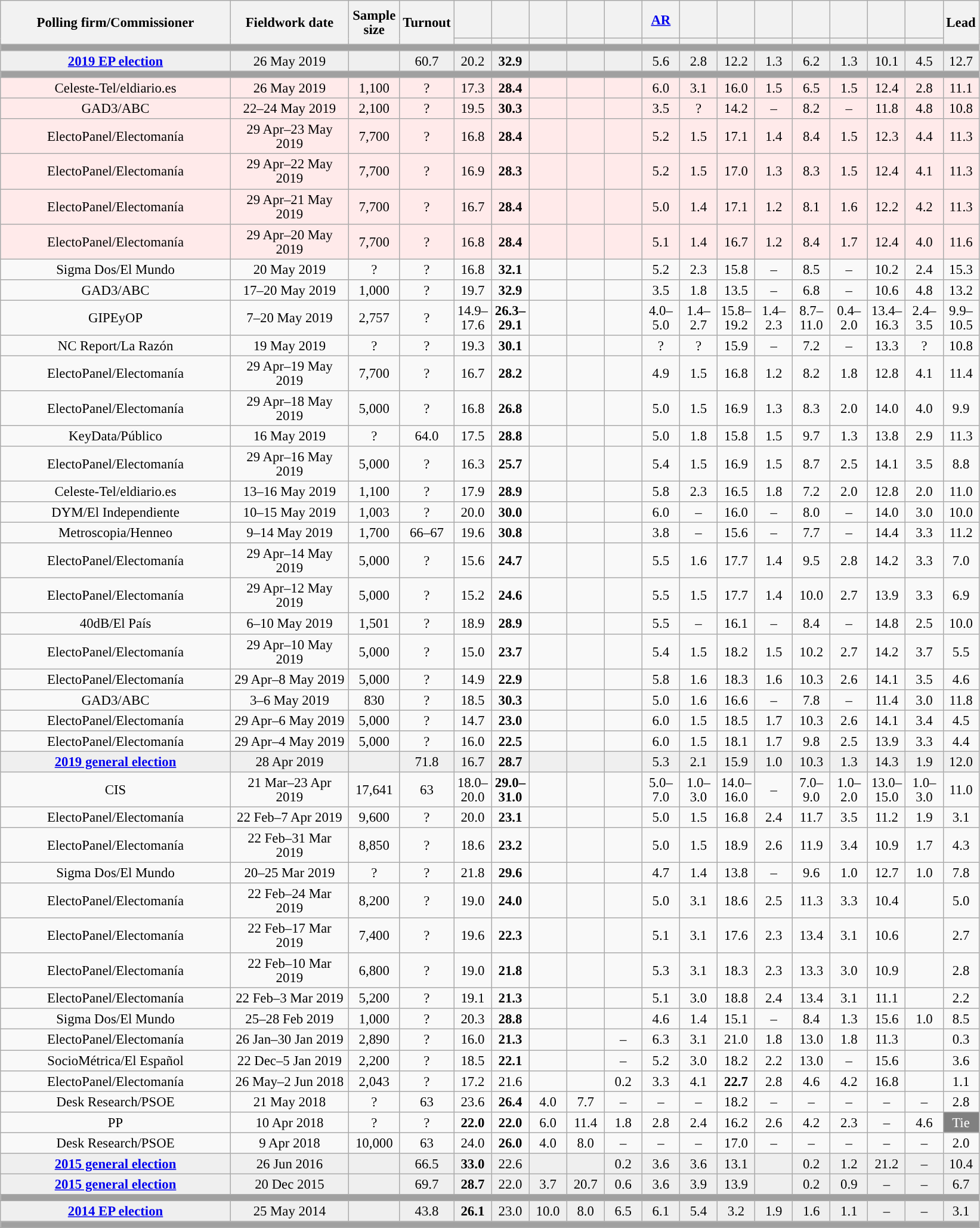<table class="wikitable collapsible collapsed" style="text-align:center; font-size:95%; line-height:16px;">
<tr style="height:42px;">
<th style="width:250px;" rowspan="2">Polling firm/Commissioner</th>
<th style="width:125px;" rowspan="2">Fieldwork date</th>
<th style="width:50px;" rowspan="2">Sample size</th>
<th style="width:45px;" rowspan="2">Turnout</th>
<th style="width:35px;"></th>
<th style="width:35px;"></th>
<th style="width:35px;"></th>
<th style="width:35px;"></th>
<th style="width:35px;"></th>
<th style="width:35px;"><a href='#'>AR</a></th>
<th style="width:35px;"></th>
<th style="width:35px;"></th>
<th style="width:35px;"></th>
<th style="width:35px;"></th>
<th style="width:35px;"></th>
<th style="width:35px;"></th>
<th style="width:35px;"></th>
<th style="width:30px;" rowspan="2">Lead</th>
</tr>
<tr>
<th style="color:inherit;background:"></th>
<th style="color:inherit;background:"></th>
<th style="color:inherit;background:"></th>
<th style="color:inherit;background:"></th>
<th style="color:inherit;background:"></th>
<th style="color:inherit;background:"></th>
<th style="color:inherit;background:"></th>
<th style="color:inherit;background:"></th>
<th style="color:inherit;background:"></th>
<th style="color:inherit;background:"></th>
<th style="color:inherit;background:"></th>
<th style="color:inherit;background:"></th>
<th style="color:inherit;background:"></th>
</tr>
<tr>
<td colspan="18" style="background:#A0A0A0"></td>
</tr>
<tr style="background:#EFEFEF;">
<td><strong><a href='#'>2019 EP election</a></strong></td>
<td>26 May 2019</td>
<td></td>
<td>60.7</td>
<td>20.2<br></td>
<td><strong>32.9</strong><br></td>
<td></td>
<td></td>
<td></td>
<td>5.6<br></td>
<td>2.8<br></td>
<td>12.2<br></td>
<td>1.3<br></td>
<td>6.2<br></td>
<td>1.3<br></td>
<td>10.1<br></td>
<td>4.5<br></td>
<td style="background:">12.7</td>
</tr>
<tr>
<td colspan="18" style="background:#A0A0A0"></td>
</tr>
<tr style="background:#FFEAEA;">
<td>Celeste-Tel/eldiario.es</td>
<td>26 May 2019</td>
<td>1,100</td>
<td>?</td>
<td>17.3<br></td>
<td><strong>28.4</strong><br></td>
<td></td>
<td></td>
<td></td>
<td>6.0<br></td>
<td>3.1<br></td>
<td>16.0<br></td>
<td>1.5<br></td>
<td>6.5<br></td>
<td>1.5<br></td>
<td>12.4<br></td>
<td>2.8<br></td>
<td style="background:">11.1</td>
</tr>
<tr style="background:#FFEAEA;">
<td>GAD3/ABC</td>
<td>22–24 May 2019</td>
<td>2,100</td>
<td>?</td>
<td>19.5<br></td>
<td><strong>30.3</strong><br></td>
<td></td>
<td></td>
<td></td>
<td>3.5<br></td>
<td>?<br></td>
<td>14.2<br></td>
<td>–</td>
<td>8.2<br></td>
<td>–</td>
<td>11.8<br></td>
<td>4.8<br></td>
<td style="background:">10.8</td>
</tr>
<tr style="background:#FFEAEA;">
<td>ElectoPanel/Electomanía</td>
<td>29 Apr–23 May 2019</td>
<td>7,700</td>
<td>?</td>
<td>16.8<br></td>
<td><strong>28.4</strong><br></td>
<td></td>
<td></td>
<td></td>
<td>5.2<br></td>
<td>1.5<br></td>
<td>17.1<br></td>
<td>1.4<br></td>
<td>8.4<br></td>
<td>1.5<br></td>
<td>12.3<br></td>
<td>4.4<br></td>
<td style="background:">11.3</td>
</tr>
<tr style="background:#FFEAEA;">
<td>ElectoPanel/Electomanía</td>
<td>29 Apr–22 May 2019</td>
<td>7,700</td>
<td>?</td>
<td>16.9<br></td>
<td><strong>28.3</strong><br></td>
<td></td>
<td></td>
<td></td>
<td>5.2<br></td>
<td>1.5<br></td>
<td>17.0<br></td>
<td>1.3<br></td>
<td>8.3<br></td>
<td>1.5<br></td>
<td>12.4<br></td>
<td>4.1<br></td>
<td style="background:">11.3</td>
</tr>
<tr style="background:#FFEAEA;">
<td>ElectoPanel/Electomanía</td>
<td>29 Apr–21 May 2019</td>
<td>7,700</td>
<td>?</td>
<td>16.7<br></td>
<td><strong>28.4</strong><br></td>
<td></td>
<td></td>
<td></td>
<td>5.0<br></td>
<td>1.4<br></td>
<td>17.1<br></td>
<td>1.2<br></td>
<td>8.1<br></td>
<td>1.6<br></td>
<td>12.2<br></td>
<td>4.2<br></td>
<td style="background:">11.3</td>
</tr>
<tr style="background:#FFEAEA;">
<td>ElectoPanel/Electomanía</td>
<td>29 Apr–20 May 2019</td>
<td>7,700</td>
<td>?</td>
<td>16.8<br></td>
<td><strong>28.4</strong><br></td>
<td></td>
<td></td>
<td></td>
<td>5.1<br></td>
<td>1.4<br></td>
<td>16.7<br></td>
<td>1.2<br></td>
<td>8.4<br></td>
<td>1.7<br></td>
<td>12.4<br></td>
<td>4.0<br></td>
<td style="background:">11.6</td>
</tr>
<tr>
<td>Sigma Dos/El Mundo</td>
<td>20 May 2019</td>
<td>?</td>
<td>?</td>
<td>16.8<br></td>
<td><strong>32.1</strong><br></td>
<td></td>
<td></td>
<td></td>
<td>5.2<br></td>
<td>2.3<br></td>
<td>15.8<br></td>
<td>–</td>
<td>8.5<br></td>
<td>–</td>
<td>10.2<br></td>
<td>2.4<br></td>
<td style="background:">15.3</td>
</tr>
<tr>
<td>GAD3/ABC</td>
<td>17–20 May 2019</td>
<td>1,000</td>
<td>?</td>
<td>19.7<br></td>
<td><strong>32.9</strong><br></td>
<td></td>
<td></td>
<td></td>
<td>3.5<br></td>
<td>1.8<br></td>
<td>13.5<br></td>
<td>–</td>
<td>6.8<br></td>
<td>–</td>
<td>10.6<br></td>
<td>4.8<br></td>
<td style="background:">13.2</td>
</tr>
<tr>
<td>GIPEyOP</td>
<td>7–20 May 2019</td>
<td>2,757</td>
<td>?</td>
<td>14.9–<br>17.6<br></td>
<td><strong>26.3–<br>29.1</strong><br></td>
<td></td>
<td></td>
<td></td>
<td>4.0–<br>5.0<br></td>
<td>1.4–<br>2.7<br></td>
<td>15.8–<br>19.2<br></td>
<td>1.4–<br>2.3<br></td>
<td>8.7–<br>11.0<br></td>
<td>0.4–<br>2.0<br></td>
<td>13.4–<br>16.3<br></td>
<td>2.4–<br>3.5<br></td>
<td style="background:">9.9–<br>10.5</td>
</tr>
<tr>
<td>NC Report/La Razón</td>
<td>19 May 2019</td>
<td>?</td>
<td>?</td>
<td>19.3<br></td>
<td><strong>30.1</strong><br></td>
<td></td>
<td></td>
<td></td>
<td>?<br></td>
<td>?<br></td>
<td>15.9<br></td>
<td>–</td>
<td>7.2<br></td>
<td>–</td>
<td>13.3<br></td>
<td>?<br></td>
<td style="background:">10.8</td>
</tr>
<tr>
<td>ElectoPanel/Electomanía</td>
<td>29 Apr–19 May 2019</td>
<td>7,700</td>
<td>?</td>
<td>16.7<br></td>
<td><strong>28.2</strong><br></td>
<td></td>
<td></td>
<td></td>
<td>4.9<br></td>
<td>1.5<br></td>
<td>16.8<br></td>
<td>1.2<br></td>
<td>8.2<br></td>
<td>1.8<br></td>
<td>12.8<br></td>
<td>4.1<br></td>
<td style="background:">11.4</td>
</tr>
<tr>
<td>ElectoPanel/Electomanía</td>
<td>29 Apr–18 May 2019</td>
<td>5,000</td>
<td>?</td>
<td>16.8<br></td>
<td><strong>26.8</strong><br></td>
<td></td>
<td></td>
<td></td>
<td>5.0<br></td>
<td>1.5<br></td>
<td>16.9<br></td>
<td>1.3<br></td>
<td>8.3<br></td>
<td>2.0<br></td>
<td>14.0<br></td>
<td>4.0<br></td>
<td style="background:">9.9</td>
</tr>
<tr>
<td>KeyData/Público</td>
<td>16 May 2019</td>
<td>?</td>
<td>64.0</td>
<td>17.5<br></td>
<td><strong>28.8</strong><br></td>
<td></td>
<td></td>
<td></td>
<td>5.0<br></td>
<td>1.8<br></td>
<td>15.8<br></td>
<td>1.5<br></td>
<td>9.7<br></td>
<td>1.3<br></td>
<td>13.8<br></td>
<td>2.9<br></td>
<td style="background:">11.3</td>
</tr>
<tr>
<td>ElectoPanel/Electomanía</td>
<td>29 Apr–16 May 2019</td>
<td>5,000</td>
<td>?</td>
<td>16.3<br></td>
<td><strong>25.7</strong><br></td>
<td></td>
<td></td>
<td></td>
<td>5.4<br></td>
<td>1.5<br></td>
<td>16.9<br></td>
<td>1.5<br></td>
<td>8.7<br></td>
<td>2.5<br></td>
<td>14.1<br></td>
<td>3.5<br></td>
<td style="background:">8.8</td>
</tr>
<tr>
<td>Celeste-Tel/eldiario.es</td>
<td>13–16 May 2019</td>
<td>1,100</td>
<td>?</td>
<td>17.9<br></td>
<td><strong>28.9</strong><br></td>
<td></td>
<td></td>
<td></td>
<td>5.8<br></td>
<td>2.3<br></td>
<td>16.5<br></td>
<td>1.8<br></td>
<td>7.2<br></td>
<td>2.0<br></td>
<td>12.8<br></td>
<td>2.0<br></td>
<td style="background:">11.0</td>
</tr>
<tr>
<td>DYM/El Independiente</td>
<td>10–15 May 2019</td>
<td>1,003</td>
<td>?</td>
<td>20.0<br></td>
<td><strong>30.0</strong><br></td>
<td></td>
<td></td>
<td></td>
<td>6.0<br></td>
<td>–</td>
<td>16.0<br></td>
<td>–</td>
<td>8.0<br></td>
<td>–</td>
<td>14.0<br></td>
<td>3.0<br></td>
<td style="background:">10.0</td>
</tr>
<tr>
<td>Metroscopia/Henneo</td>
<td>9–14 May 2019</td>
<td>1,700</td>
<td>66–67</td>
<td>19.6<br></td>
<td><strong>30.8</strong><br></td>
<td></td>
<td></td>
<td></td>
<td>3.8<br></td>
<td>–</td>
<td>15.6<br></td>
<td>–</td>
<td>7.7<br></td>
<td>–</td>
<td>14.4<br></td>
<td>3.3<br></td>
<td style="background:">11.2</td>
</tr>
<tr>
<td>ElectoPanel/Electomanía</td>
<td>29 Apr–14 May 2019</td>
<td>5,000</td>
<td>?</td>
<td>15.6<br></td>
<td><strong>24.7</strong><br></td>
<td></td>
<td></td>
<td></td>
<td>5.5<br></td>
<td>1.6<br></td>
<td>17.7<br></td>
<td>1.4<br></td>
<td>9.5<br></td>
<td>2.8<br></td>
<td>14.2<br></td>
<td>3.3<br></td>
<td style="background:">7.0</td>
</tr>
<tr>
<td>ElectoPanel/Electomanía</td>
<td>29 Apr–12 May 2019</td>
<td>5,000</td>
<td>?</td>
<td>15.2<br></td>
<td><strong>24.6</strong><br></td>
<td></td>
<td></td>
<td></td>
<td>5.5<br></td>
<td>1.5<br></td>
<td>17.7<br></td>
<td>1.4<br></td>
<td>10.0<br></td>
<td>2.7<br></td>
<td>13.9<br></td>
<td>3.3<br></td>
<td style="background:">6.9</td>
</tr>
<tr>
<td>40dB/El País</td>
<td>6–10 May 2019</td>
<td>1,501</td>
<td>?</td>
<td>18.9<br></td>
<td><strong>28.9</strong><br></td>
<td></td>
<td></td>
<td></td>
<td>5.5<br></td>
<td>–</td>
<td>16.1<br></td>
<td>–</td>
<td>8.4<br></td>
<td>–</td>
<td>14.8<br></td>
<td>2.5<br></td>
<td style="background:">10.0</td>
</tr>
<tr>
<td>ElectoPanel/Electomanía</td>
<td>29 Apr–10 May 2019</td>
<td>5,000</td>
<td>?</td>
<td>15.0<br></td>
<td><strong>23.7</strong><br></td>
<td></td>
<td></td>
<td></td>
<td>5.4<br></td>
<td>1.5<br></td>
<td>18.2<br></td>
<td>1.5<br></td>
<td>10.2<br></td>
<td>2.7<br></td>
<td>14.2<br></td>
<td>3.7<br></td>
<td style="background:">5.5</td>
</tr>
<tr>
<td>ElectoPanel/Electomanía</td>
<td>29 Apr–8 May 2019</td>
<td>5,000</td>
<td>?</td>
<td>14.9<br></td>
<td><strong>22.9</strong><br></td>
<td></td>
<td></td>
<td></td>
<td>5.8<br></td>
<td>1.6<br></td>
<td>18.3<br></td>
<td>1.6<br></td>
<td>10.3<br></td>
<td>2.6<br></td>
<td>14.1<br></td>
<td>3.5<br></td>
<td style="background:">4.6</td>
</tr>
<tr>
<td>GAD3/ABC</td>
<td>3–6 May 2019</td>
<td>830</td>
<td>?</td>
<td>18.5<br></td>
<td><strong>30.3</strong><br></td>
<td></td>
<td></td>
<td></td>
<td>5.0<br></td>
<td>1.6<br></td>
<td>16.6<br></td>
<td>–</td>
<td>7.8<br></td>
<td>–</td>
<td>11.4<br></td>
<td>3.0<br></td>
<td style="background:">11.8</td>
</tr>
<tr>
<td>ElectoPanel/Electomanía</td>
<td>29 Apr–6 May 2019</td>
<td>5,000</td>
<td>?</td>
<td>14.7<br></td>
<td><strong>23.0</strong><br></td>
<td></td>
<td></td>
<td></td>
<td>6.0<br></td>
<td>1.5<br></td>
<td>18.5<br></td>
<td>1.7<br></td>
<td>10.3<br></td>
<td>2.6<br></td>
<td>14.1<br></td>
<td>3.4<br></td>
<td style="background:">4.5</td>
</tr>
<tr>
<td>ElectoPanel/Electomanía</td>
<td>29 Apr–4 May 2019</td>
<td>5,000</td>
<td>?</td>
<td>16.0<br></td>
<td><strong>22.5</strong><br></td>
<td></td>
<td></td>
<td></td>
<td>6.0<br></td>
<td>1.5<br></td>
<td>18.1<br></td>
<td>1.7<br></td>
<td>9.8<br></td>
<td>2.5<br></td>
<td>13.9<br></td>
<td>3.3<br></td>
<td style="background:">4.4</td>
</tr>
<tr style="background:#EFEFEF;">
<td><strong><a href='#'>2019 general election</a></strong></td>
<td>28 Apr 2019</td>
<td></td>
<td>71.8</td>
<td>16.7<br></td>
<td><strong>28.7</strong><br></td>
<td></td>
<td></td>
<td></td>
<td>5.3<br></td>
<td>2.1<br></td>
<td>15.9<br></td>
<td>1.0<br></td>
<td>10.3<br></td>
<td>1.3<br></td>
<td>14.3<br></td>
<td>1.9<br></td>
<td style="background:">12.0</td>
</tr>
<tr>
<td>CIS</td>
<td>21 Mar–23 Apr 2019</td>
<td>17,641</td>
<td>63</td>
<td>18.0–<br>20.0<br></td>
<td><strong>29.0–<br>31.0</strong><br></td>
<td></td>
<td></td>
<td></td>
<td>5.0–<br>7.0<br></td>
<td>1.0–<br>3.0<br></td>
<td>14.0–<br>16.0<br></td>
<td>–</td>
<td>7.0–<br>9.0<br></td>
<td>1.0–<br>2.0<br></td>
<td>13.0–<br>15.0<br></td>
<td>1.0–<br>3.0<br></td>
<td style="background:">11.0</td>
</tr>
<tr>
<td>ElectoPanel/Electomanía</td>
<td>22 Feb–7 Apr 2019</td>
<td>9,600</td>
<td>?</td>
<td>20.0<br></td>
<td><strong>23.1</strong><br></td>
<td></td>
<td></td>
<td></td>
<td>5.0<br></td>
<td>1.5<br></td>
<td>16.8<br></td>
<td>2.4<br></td>
<td>11.7<br></td>
<td>3.5<br></td>
<td>11.2<br></td>
<td>1.9<br></td>
<td style="background:">3.1</td>
</tr>
<tr>
<td>ElectoPanel/Electomanía</td>
<td>22 Feb–31 Mar 2019</td>
<td>8,850</td>
<td>?</td>
<td>18.6<br></td>
<td><strong>23.2</strong><br></td>
<td></td>
<td></td>
<td></td>
<td>5.0<br></td>
<td>1.5<br></td>
<td>18.9<br></td>
<td>2.6<br></td>
<td>11.9<br></td>
<td>3.4<br></td>
<td>10.9<br></td>
<td>1.7<br></td>
<td style="background:">4.3</td>
</tr>
<tr>
<td>Sigma Dos/El Mundo</td>
<td>20–25 Mar 2019</td>
<td>?</td>
<td>?</td>
<td>21.8<br></td>
<td><strong>29.6</strong><br></td>
<td></td>
<td></td>
<td></td>
<td>4.7<br></td>
<td>1.4<br></td>
<td>13.8<br></td>
<td>–</td>
<td>9.6<br></td>
<td>1.0<br></td>
<td>12.7<br></td>
<td>1.0<br></td>
<td style="background:">7.8</td>
</tr>
<tr>
<td>ElectoPanel/Electomanía</td>
<td>22 Feb–24 Mar 2019</td>
<td>8,200</td>
<td>?</td>
<td>19.0<br></td>
<td><strong>24.0</strong><br></td>
<td></td>
<td></td>
<td></td>
<td>5.0<br></td>
<td>3.1<br></td>
<td>18.6<br></td>
<td>2.5<br></td>
<td>11.3<br></td>
<td>3.3<br></td>
<td>10.4<br></td>
<td></td>
<td style="background:">5.0</td>
</tr>
<tr>
<td>ElectoPanel/Electomanía</td>
<td>22 Feb–17 Mar 2019</td>
<td>7,400</td>
<td>?</td>
<td>19.6<br></td>
<td><strong>22.3</strong><br></td>
<td></td>
<td></td>
<td></td>
<td>5.1<br></td>
<td>3.1<br></td>
<td>17.6<br></td>
<td>2.3<br></td>
<td>13.4<br></td>
<td>3.1<br></td>
<td>10.6<br></td>
<td></td>
<td style="background:">2.7</td>
</tr>
<tr>
<td>ElectoPanel/Electomanía</td>
<td>22 Feb–10 Mar 2019</td>
<td>6,800</td>
<td>?</td>
<td>19.0<br></td>
<td><strong>21.8</strong><br></td>
<td></td>
<td></td>
<td></td>
<td>5.3<br></td>
<td>3.1<br></td>
<td>18.3<br></td>
<td>2.3<br></td>
<td>13.3<br></td>
<td>3.0<br></td>
<td>10.9<br></td>
<td></td>
<td style="background:">2.8</td>
</tr>
<tr>
<td>ElectoPanel/Electomanía</td>
<td>22 Feb–3 Mar 2019</td>
<td>5,200</td>
<td>?</td>
<td>19.1<br></td>
<td><strong>21.3</strong><br></td>
<td></td>
<td></td>
<td></td>
<td>5.1<br></td>
<td>3.0<br></td>
<td>18.8<br></td>
<td>2.4<br></td>
<td>13.4<br></td>
<td>3.1<br></td>
<td>11.1<br></td>
<td></td>
<td style="background:">2.2</td>
</tr>
<tr>
<td>Sigma Dos/El Mundo</td>
<td>25–28 Feb 2019</td>
<td>1,000</td>
<td>?</td>
<td>20.3<br></td>
<td><strong>28.8</strong><br></td>
<td></td>
<td></td>
<td></td>
<td>4.6<br></td>
<td>1.4<br></td>
<td>15.1<br></td>
<td>–</td>
<td>8.4<br></td>
<td>1.3<br></td>
<td>15.6<br></td>
<td>1.0<br></td>
<td style="background:">8.5</td>
</tr>
<tr>
<td>ElectoPanel/Electomanía</td>
<td>26 Jan–30 Jan 2019</td>
<td>2,890</td>
<td>?</td>
<td>16.0<br></td>
<td><strong>21.3</strong><br></td>
<td></td>
<td></td>
<td>–</td>
<td>6.3<br></td>
<td>3.1<br></td>
<td>21.0<br></td>
<td>1.8<br></td>
<td>13.0<br></td>
<td>1.8<br></td>
<td>11.3<br></td>
<td></td>
<td style="background:">0.3</td>
</tr>
<tr>
<td>SocioMétrica/El Español</td>
<td>22 Dec–5 Jan 2019</td>
<td>2,200</td>
<td>?</td>
<td>18.5<br></td>
<td><strong>22.1</strong><br></td>
<td></td>
<td></td>
<td>–</td>
<td>5.2<br></td>
<td>3.0<br></td>
<td>18.2<br></td>
<td>2.2<br></td>
<td>13.0<br></td>
<td>–</td>
<td>15.6<br></td>
<td></td>
<td style="background:">3.6</td>
</tr>
<tr>
<td>ElectoPanel/Electomanía</td>
<td>26 May–2 Jun 2018</td>
<td>2,043</td>
<td>?</td>
<td>17.2<br></td>
<td>21.6<br></td>
<td></td>
<td></td>
<td>0.2<br></td>
<td>3.3<br></td>
<td>4.1<br></td>
<td><strong>22.7</strong><br></td>
<td>2.8<br></td>
<td>4.6<br></td>
<td>4.2<br></td>
<td>16.8<br></td>
<td></td>
<td style="background:">1.1</td>
</tr>
<tr>
<td>Desk Research/PSOE</td>
<td>21 May 2018</td>
<td>?</td>
<td>63</td>
<td>23.6<br></td>
<td><strong>26.4</strong><br></td>
<td>4.0<br></td>
<td>7.7<br></td>
<td>–</td>
<td>–</td>
<td>–</td>
<td>18.2<br></td>
<td>–</td>
<td>–</td>
<td>–</td>
<td>–</td>
<td>–</td>
<td style="background:">2.8</td>
</tr>
<tr>
<td>PP</td>
<td>10 Apr 2018</td>
<td>?</td>
<td>?</td>
<td><strong>22.0</strong><br></td>
<td><strong>22.0</strong><br></td>
<td>6.0<br></td>
<td>11.4<br></td>
<td>1.8<br></td>
<td>2.8<br></td>
<td>2.4<br></td>
<td>16.2<br></td>
<td>2.6<br></td>
<td>4.2<br></td>
<td>2.3<br></td>
<td>–</td>
<td>4.6<br></td>
<td style="background:gray; color:white;">Tie</td>
</tr>
<tr>
<td>Desk Research/PSOE</td>
<td>9 Apr 2018</td>
<td>10,000</td>
<td>63</td>
<td>24.0<br></td>
<td><strong>26.0</strong><br></td>
<td>4.0<br></td>
<td>8.0<br></td>
<td>–</td>
<td>–</td>
<td>–</td>
<td>17.0<br></td>
<td>–</td>
<td>–</td>
<td>–</td>
<td>–</td>
<td>–</td>
<td style="background:">2.0</td>
</tr>
<tr style="background:#EFEFEF;">
<td><strong><a href='#'>2015 general election</a></strong></td>
<td>26 Jun 2016</td>
<td></td>
<td>66.5</td>
<td><strong>33.0</strong><br></td>
<td>22.6<br></td>
<td></td>
<td></td>
<td>0.2<br></td>
<td>3.6<br></td>
<td>3.6<br></td>
<td>13.1<br></td>
<td></td>
<td>0.2<br></td>
<td>1.2<br></td>
<td>21.2<br></td>
<td>–</td>
<td style="background:">10.4</td>
</tr>
<tr style="background:#EFEFEF;">
<td><strong><a href='#'>2015 general election</a></strong></td>
<td>20 Dec 2015</td>
<td></td>
<td>69.7</td>
<td><strong>28.7</strong><br></td>
<td>22.0<br></td>
<td>3.7<br></td>
<td>20.7<br></td>
<td>0.6<br></td>
<td>3.6<br></td>
<td>3.9<br></td>
<td>13.9<br></td>
<td></td>
<td>0.2<br></td>
<td>0.9<br></td>
<td>–</td>
<td>–</td>
<td style="background:">6.7</td>
</tr>
<tr>
<td colspan="18" style="background:#A0A0A0"></td>
</tr>
<tr style="background:#EFEFEF;">
<td><strong><a href='#'>2014 EP election</a></strong></td>
<td>25 May 2014</td>
<td></td>
<td>43.8</td>
<td><strong>26.1</strong><br></td>
<td>23.0<br></td>
<td>10.0<br></td>
<td>8.0<br></td>
<td>6.5<br></td>
<td>6.1<br></td>
<td>5.4<br></td>
<td>3.2<br></td>
<td>1.9<br></td>
<td>1.6<br></td>
<td>1.1<br></td>
<td>–</td>
<td>–</td>
<td style="background:">3.1</td>
</tr>
<tr>
<td colspan="18" style="background:#A0A0A0"></td>
</tr>
</table>
